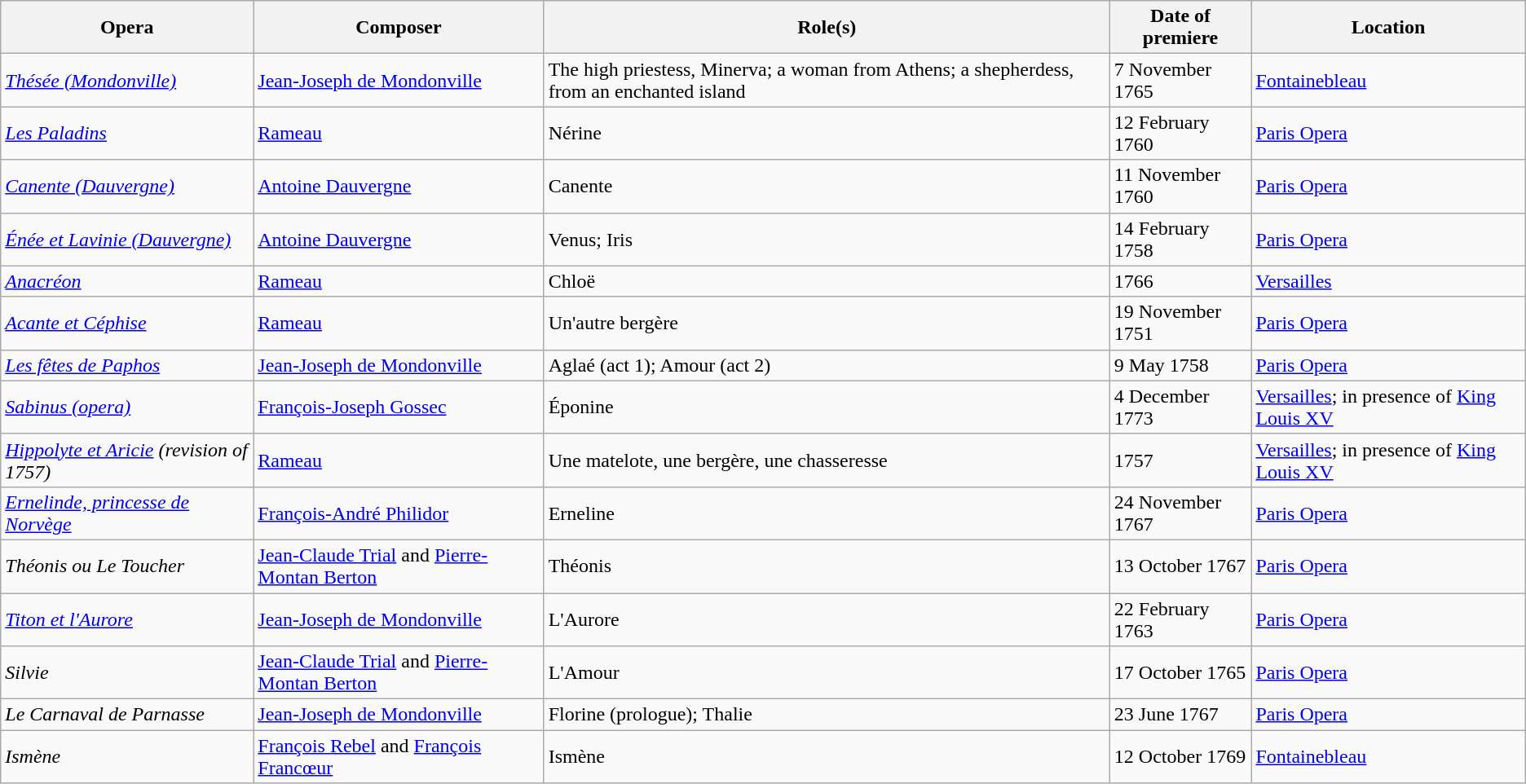<table class="wikitable">
<tr>
<th>Opera</th>
<th>Composer</th>
<th>Role(s)</th>
<th>Date of premiere</th>
<th>Location</th>
</tr>
<tr>
<td><em><a href='#'>Thésée (Mondonville)</a></em></td>
<td><a href='#'>Jean-Joseph de Mondonville</a></td>
<td>The high priestess, Minerva; a woman from Athens; a shepherdess, from an enchanted island</td>
<td>7 November 1765</td>
<td><a href='#'>Fontainebleau</a></td>
</tr>
<tr>
<td><em><a href='#'>Les Paladins</a></em></td>
<td><a href='#'>Rameau</a></td>
<td>Nérine</td>
<td>12 February 1760</td>
<td><a href='#'>Paris Opera</a></td>
</tr>
<tr>
<td><em><a href='#'>Canente (Dauvergne)</a></em></td>
<td><a href='#'>Antoine Dauvergne</a></td>
<td>Canente</td>
<td>11 November 1760</td>
<td><a href='#'>Paris Opera</a></td>
</tr>
<tr>
<td><em><a href='#'>Énée et Lavinie (Dauvergne)</a></em></td>
<td><a href='#'>Antoine Dauvergne</a></td>
<td>Venus; Iris</td>
<td>14 February 1758</td>
<td><a href='#'>Paris Opera</a></td>
</tr>
<tr>
<td><em><a href='#'>Anacréon</a></em></td>
<td><a href='#'>Rameau</a></td>
<td>Chloë</td>
<td>1766</td>
<td><a href='#'>Versailles</a></td>
</tr>
<tr>
<td><em><a href='#'>Acante et Céphise</a></em></td>
<td><a href='#'>Rameau</a></td>
<td>Un'autre bergère</td>
<td>19 November 1751</td>
<td><a href='#'>Paris Opera</a></td>
</tr>
<tr>
<td><em><a href='#'>Les fêtes de Paphos</a></em></td>
<td><a href='#'>Jean-Joseph de Mondonville</a></td>
<td>Aglaé (act 1); Amour (act 2)</td>
<td>9 May 1758</td>
<td><a href='#'>Paris Opera</a></td>
</tr>
<tr>
<td><em><a href='#'>Sabinus (opera)</a></em></td>
<td><a href='#'>François-Joseph Gossec</a></td>
<td>Éponine</td>
<td>4 December 1773</td>
<td><a href='#'>Versailles</a>; in presence of <a href='#'>King Louis XV</a></td>
</tr>
<tr>
<td><em><a href='#'>Hippolyte et Aricie</a> (revision of 1757)</em></td>
<td><a href='#'>Rameau</a></td>
<td>Une matelote, une bergère, une chasseresse</td>
<td>1757</td>
<td><a href='#'>Versailles</a>; in presence of <a href='#'>King Louis XV</a></td>
</tr>
<tr>
<td><em><a href='#'>Ernelinde, princesse de Norvège</a></em></td>
<td><a href='#'>François-André Philidor</a></td>
<td>Erneline</td>
<td>24 November 1767</td>
<td><a href='#'>Paris Opera</a></td>
</tr>
<tr>
<td><em>Théonis ou Le Toucher</em></td>
<td><a href='#'>Jean-Claude Trial</a> and <a href='#'>Pierre-Montan Berton</a></td>
<td>Théonis</td>
<td>13 October 1767</td>
<td><a href='#'>Paris Opera</a></td>
</tr>
<tr>
<td><em><a href='#'>Titon et l'Aurore</a></em></td>
<td><a href='#'>Jean-Joseph de Mondonville</a></td>
<td>L'Aurore</td>
<td>22 February 1763</td>
<td><a href='#'>Paris Opera</a></td>
</tr>
<tr>
<td><em>Silvie</em></td>
<td><a href='#'>Jean-Claude Trial</a> and <a href='#'>Pierre-Montan Berton</a></td>
<td>L'Amour</td>
<td>17 October 1765</td>
<td><a href='#'>Paris Opera</a></td>
</tr>
<tr>
<td><em>Le Carnaval de Parnasse</em></td>
<td><a href='#'>Jean-Joseph de Mondonville</a></td>
<td>Florine (prologue); Thalie</td>
<td>23 June 1767</td>
<td><a href='#'>Paris Opera</a></td>
</tr>
<tr>
<td><em>Ismène</em></td>
<td><a href='#'>François Rebel</a> and <a href='#'>François Francœur</a></td>
<td>Ismène</td>
<td>12 October 1769</td>
<td><a href='#'>Fontainebleau</a></td>
</tr>
</table>
